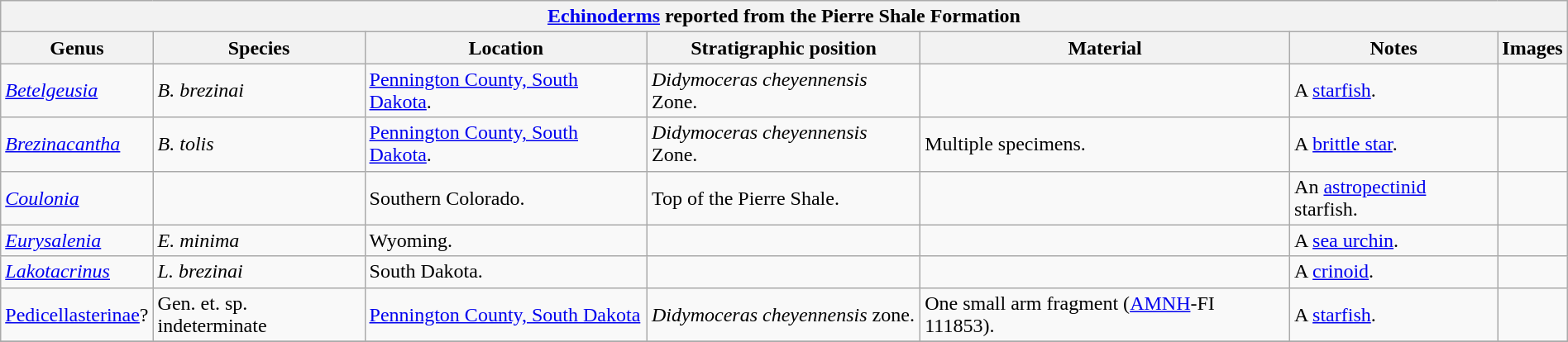<table class="wikitable" align="center" width="100%">
<tr>
<th colspan="7" align="center"><strong><a href='#'>Echinoderms</a> reported from the Pierre Shale Formation</strong></th>
</tr>
<tr>
<th>Genus</th>
<th>Species</th>
<th>Location</th>
<th><strong>Stratigraphic position</strong></th>
<th><strong>Material</strong></th>
<th>Notes</th>
<th>Images</th>
</tr>
<tr>
<td><em><a href='#'>Betelgeusia</a></em></td>
<td><em>B. brezinai</em></td>
<td><a href='#'>Pennington County, South Dakota</a>.</td>
<td><em>Didymoceras cheyennensis</em> Zone.</td>
<td></td>
<td>A <a href='#'>starfish</a>.</td>
<td></td>
</tr>
<tr>
<td><em><a href='#'>Brezinacantha</a></em></td>
<td><em>B. tolis</em></td>
<td><a href='#'>Pennington County, South Dakota</a>.</td>
<td><em>Didymoceras cheyennensis</em> Zone.</td>
<td>Multiple specimens.</td>
<td>A <a href='#'>brittle star</a>.</td>
<td></td>
</tr>
<tr>
<td><em><a href='#'>Coulonia</a></em></td>
<td></td>
<td>Southern Colorado.</td>
<td>Top of the Pierre Shale.</td>
<td></td>
<td>An <a href='#'>astropectinid</a> starfish.</td>
<td></td>
</tr>
<tr>
<td><em><a href='#'>Eurysalenia</a></em></td>
<td><em>E. minima</em></td>
<td>Wyoming.</td>
<td></td>
<td></td>
<td>A <a href='#'>sea urchin</a>.</td>
<td></td>
</tr>
<tr>
<td><em><a href='#'>Lakotacrinus</a></em></td>
<td><em>L. brezinai</em></td>
<td>South Dakota.</td>
<td></td>
<td></td>
<td>A <a href='#'>crinoid</a>.</td>
<td></td>
</tr>
<tr>
<td><a href='#'>Pedicellasterinae</a>?</td>
<td>Gen. et. sp. indeterminate</td>
<td><a href='#'>Pennington County, South Dakota</a></td>
<td><em>Didymoceras cheyennensis</em> zone.</td>
<td>One small arm fragment (<a href='#'>AMNH</a>-FI 111853).</td>
<td>A <a href='#'>starfish</a>.</td>
<td></td>
</tr>
<tr>
</tr>
</table>
